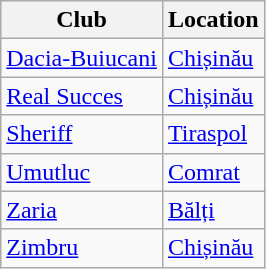<table class="wikitable sortable">
<tr>
<th>Club</th>
<th>Location</th>
</tr>
<tr>
<td><a href='#'>Dacia-Buiucani</a></td>
<td><a href='#'>Chișinău</a></td>
</tr>
<tr>
<td><a href='#'>Real Succes</a></td>
<td><a href='#'>Chișinău</a></td>
</tr>
<tr>
<td><a href='#'>Sheriff</a></td>
<td><a href='#'>Tiraspol</a></td>
</tr>
<tr>
<td><a href='#'>Umutluc</a></td>
<td><a href='#'>Comrat</a></td>
</tr>
<tr>
<td><a href='#'>Zaria</a></td>
<td><a href='#'>Bălți</a></td>
</tr>
<tr>
<td><a href='#'>Zimbru</a></td>
<td><a href='#'>Chișinău</a></td>
</tr>
</table>
